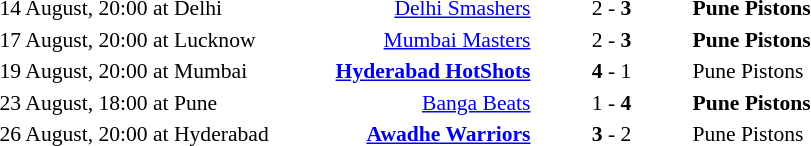<table style="font-size:90%">
<tr>
<td width=200>14 August, 20:00 at Delhi</td>
<td width=150 align=right><a href='#'>Delhi Smashers</a></td>
<td width=100 align=center>2 - <strong>3</strong></td>
<td width=150><strong>Pune Pistons</strong></td>
</tr>
<tr>
<td width=200>17 August, 20:00 at Lucknow</td>
<td width=150 align=right><a href='#'>Mumbai Masters</a></td>
<td width=100 align=center>2 - <strong>3</strong></td>
<td width=150><strong>Pune Pistons</strong></td>
</tr>
<tr>
<td width=200>19 August, 20:00 at Mumbai</td>
<td width=150 align=right><strong><a href='#'>Hyderabad HotShots</a></strong></td>
<td width=100 align=center><strong>4</strong> - 1</td>
<td width=150>Pune Pistons</td>
</tr>
<tr>
<td width=200>23 August, 18:00 at Pune</td>
<td width=150 align=right><a href='#'>Banga Beats</a></td>
<td width=100 align=center>1 - <strong>4</strong></td>
<td width=150><strong>Pune Pistons</strong></td>
</tr>
<tr>
<td width=200>26 August, 20:00 at Hyderabad</td>
<td width=150 align=right><strong><a href='#'>Awadhe Warriors</a></strong></td>
<td width=100 align=center><strong>3</strong> - 2</td>
<td width=150>Pune Pistons</td>
</tr>
</table>
